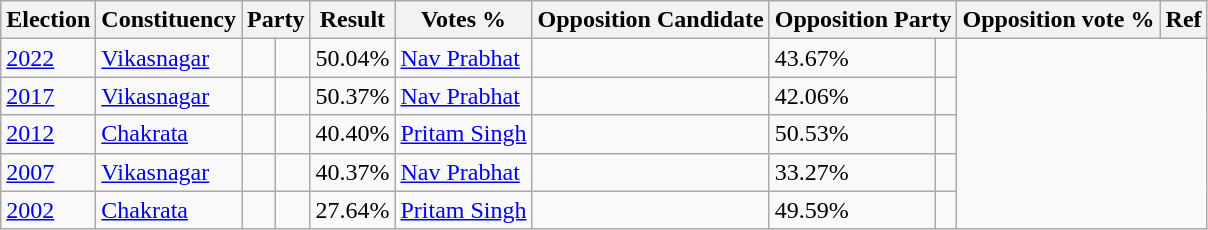<table class="wikitable sortable">
<tr>
<th>Election</th>
<th>Constituency</th>
<th colspan="2">Party</th>
<th>Result</th>
<th>Votes %</th>
<th>Opposition Candidate</th>
<th colspan="2">Opposition Party</th>
<th>Opposition vote %</th>
<th>Ref</th>
</tr>
<tr>
<td><a href='#'>2022</a></td>
<td><a href='#'>Vikasnagar</a></td>
<td></td>
<td></td>
<td>50.04%</td>
<td><a href='#'>Nav Prabhat</a></td>
<td></td>
<td>43.67%</td>
<td></td>
</tr>
<tr>
<td><a href='#'>2017</a></td>
<td><a href='#'>Vikasnagar</a></td>
<td></td>
<td></td>
<td>50.37%</td>
<td><a href='#'>Nav Prabhat</a></td>
<td></td>
<td>42.06%</td>
<td></td>
</tr>
<tr>
<td><a href='#'>2012</a></td>
<td><a href='#'>Chakrata</a></td>
<td></td>
<td></td>
<td>40.40%</td>
<td><a href='#'>Pritam Singh</a></td>
<td></td>
<td>50.53%</td>
<td></td>
</tr>
<tr>
<td><a href='#'>2007</a></td>
<td><a href='#'>Vikasnagar</a></td>
<td></td>
<td></td>
<td>40.37%</td>
<td><a href='#'>Nav Prabhat</a></td>
<td></td>
<td>33.27%</td>
<td></td>
</tr>
<tr>
<td><a href='#'>2002</a></td>
<td><a href='#'>Chakrata</a></td>
<td></td>
<td></td>
<td>27.64%</td>
<td><a href='#'>Pritam Singh</a></td>
<td></td>
<td>49.59%</td>
<td></td>
</tr>
</table>
